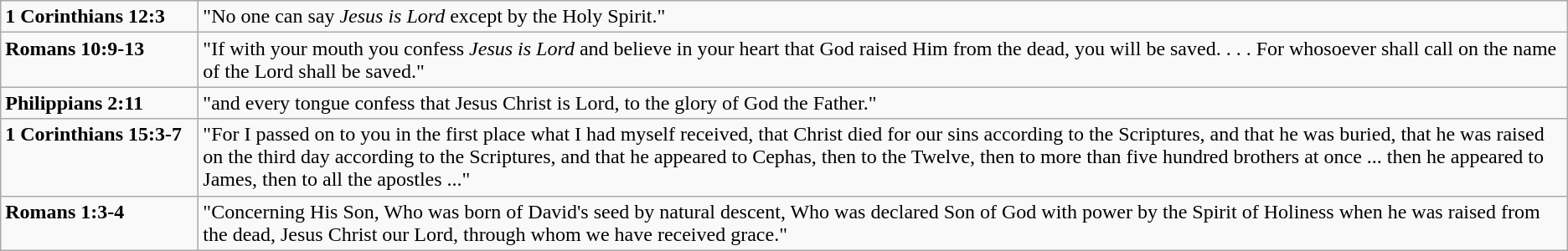<table class="wikitable">
<tr valign="top">
<td width = "150px"><strong>1 Corinthians 12:3</strong></td>
<td>"No one can say <em>Jesus is Lord</em> except by the Holy Spirit."</td>
</tr>
<tr valign="top">
<td width = "150px"><strong>Romans 10:9-13</strong></td>
<td>"If with your mouth you confess <em>Jesus is Lord</em> and believe in your heart that God raised Him from the dead, you will be saved. . . . For whosoever shall call on the name of the Lord shall be saved."</td>
</tr>
<tr valign="top">
<td width = "150px"><strong>Philippians 2:11</strong></td>
<td>"and every tongue confess that Jesus Christ is Lord, to the glory of God the Father."</td>
</tr>
<tr valign="top">
<td width = "150px"><strong>1 Corinthians 15:3-7</strong></td>
<td>"For I passed on to you in the first place what I had myself received, that Christ died for our sins according to the Scriptures, and that he was buried, that he was raised on the third day according to the Scriptures, and that he appeared to Cephas, then to the Twelve, then to more than five hundred brothers at once ... then he appeared to James, then to all the apostles ..."</td>
</tr>
<tr valign="top">
<td width = "150px"><strong>Romans 1:3-4</strong></td>
<td>"Concerning His Son, Who was born of David's seed by natural descent, Who was declared Son of God with power by the Spirit of Holiness when he was raised from the dead, Jesus Christ our Lord, through whom we have received grace."</td>
</tr>
</table>
